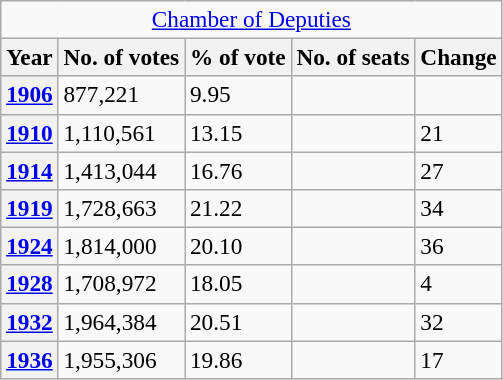<table class="wikitable" style="font-size:97%; text-align:left;">
<tr>
<td colspan="5" align="center"><a href='#'>Chamber of Deputies</a></td>
</tr>
<tr>
<th>Year</th>
<th>No. of votes</th>
<th>% of vote</th>
<th>No. of seats</th>
<th>Change</th>
</tr>
<tr>
<th><a href='#'>1906</a></th>
<td>877,221</td>
<td>9.95</td>
<td></td>
<td></td>
</tr>
<tr>
<th><a href='#'>1910</a></th>
<td>1,110,561</td>
<td>13.15</td>
<td></td>
<td> 21</td>
</tr>
<tr>
<th><a href='#'>1914</a></th>
<td>1,413,044</td>
<td>16.76</td>
<td></td>
<td> 27</td>
</tr>
<tr>
<th><a href='#'>1919</a></th>
<td>1,728,663</td>
<td>21.22</td>
<td></td>
<td> 34</td>
</tr>
<tr>
<th><a href='#'>1924</a></th>
<td>1,814,000</td>
<td>20.10</td>
<td></td>
<td> 36</td>
</tr>
<tr>
<th><a href='#'>1928</a></th>
<td>1,708,972</td>
<td>18.05</td>
<td></td>
<td> 4</td>
</tr>
<tr>
<th><a href='#'>1932</a></th>
<td>1,964,384</td>
<td>20.51</td>
<td></td>
<td> 32</td>
</tr>
<tr>
<th><a href='#'>1936</a></th>
<td>1,955,306</td>
<td>19.86</td>
<td></td>
<td> 17</td>
</tr>
</table>
